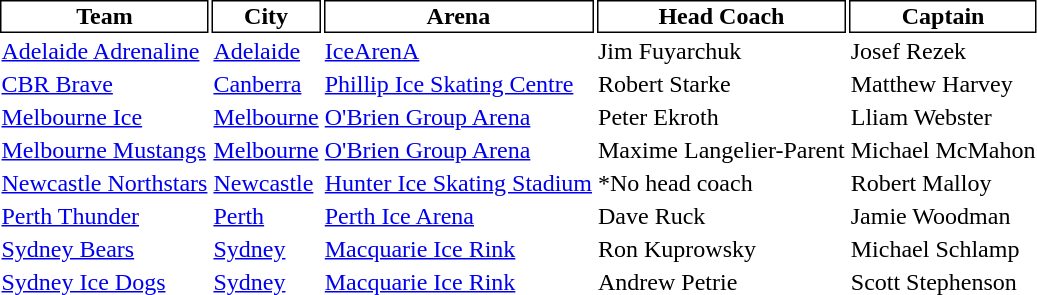<table class="toccolours">
<tr>
</tr>
<tr>
<th style="background:white;color:black;border:black 1px solid">Team</th>
<th style="background:white;color:black;border:black 1px solid">City</th>
<th style="background:white;color:black;border:black 1px solid">Arena</th>
<th style="background:white;color:black;border:black 1px solid">Head Coach</th>
<th style="background:white;color:black;border:black 1px solid">Captain</th>
</tr>
<tr>
<td><a href='#'>Adelaide Adrenaline</a></td>
<td> <a href='#'>Adelaide</a></td>
<td><a href='#'>IceArenA</a></td>
<td> Jim Fuyarchuk</td>
<td> Josef Rezek</td>
</tr>
<tr>
<td><a href='#'>CBR Brave</a></td>
<td> <a href='#'>Canberra</a></td>
<td><a href='#'>Phillip Ice Skating Centre</a></td>
<td> Robert Starke</td>
<td> Matthew Harvey</td>
</tr>
<tr>
<td><a href='#'>Melbourne Ice</a></td>
<td> <a href='#'>Melbourne</a></td>
<td><a href='#'>O'Brien Group Arena</a></td>
<td> Peter Ekroth</td>
<td> Lliam Webster</td>
</tr>
<tr>
<td><a href='#'>Melbourne Mustangs</a></td>
<td> <a href='#'>Melbourne</a></td>
<td><a href='#'>O'Brien Group Arena</a></td>
<td> Maxime Langelier-Parent</td>
<td> Michael McMahon</td>
</tr>
<tr>
<td><a href='#'>Newcastle Northstars</a></td>
<td> <a href='#'>Newcastle</a></td>
<td><a href='#'>Hunter Ice Skating Stadium</a></td>
<td>*No head coach</td>
<td> Robert Malloy</td>
</tr>
<tr>
<td><a href='#'>Perth Thunder</a></td>
<td> <a href='#'>Perth</a></td>
<td><a href='#'>Perth Ice Arena</a></td>
<td> Dave Ruck</td>
<td> Jamie Woodman</td>
</tr>
<tr>
<td><a href='#'>Sydney Bears</a></td>
<td> <a href='#'>Sydney</a></td>
<td><a href='#'>Macquarie Ice Rink</a></td>
<td> Ron Kuprowsky</td>
<td> Michael Schlamp</td>
</tr>
<tr>
<td><a href='#'>Sydney Ice Dogs</a></td>
<td> <a href='#'>Sydney</a></td>
<td><a href='#'>Macquarie Ice Rink</a></td>
<td> Andrew Petrie</td>
<td> Scott Stephenson</td>
</tr>
</table>
